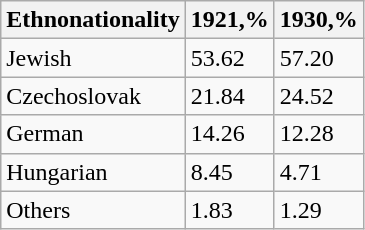<table class="wikitable" border="1">
<tr>
<th>Ethnonationality</th>
<th>1921,%</th>
<th>1930,%</th>
</tr>
<tr>
<td>Jewish</td>
<td>53.62</td>
<td>57.20</td>
</tr>
<tr>
<td>Czechoslovak</td>
<td>21.84</td>
<td>24.52</td>
</tr>
<tr>
<td>German</td>
<td>14.26</td>
<td>12.28</td>
</tr>
<tr>
<td>Hungarian</td>
<td>8.45</td>
<td>4.71</td>
</tr>
<tr>
<td>Others</td>
<td>1.83</td>
<td>1.29</td>
</tr>
</table>
